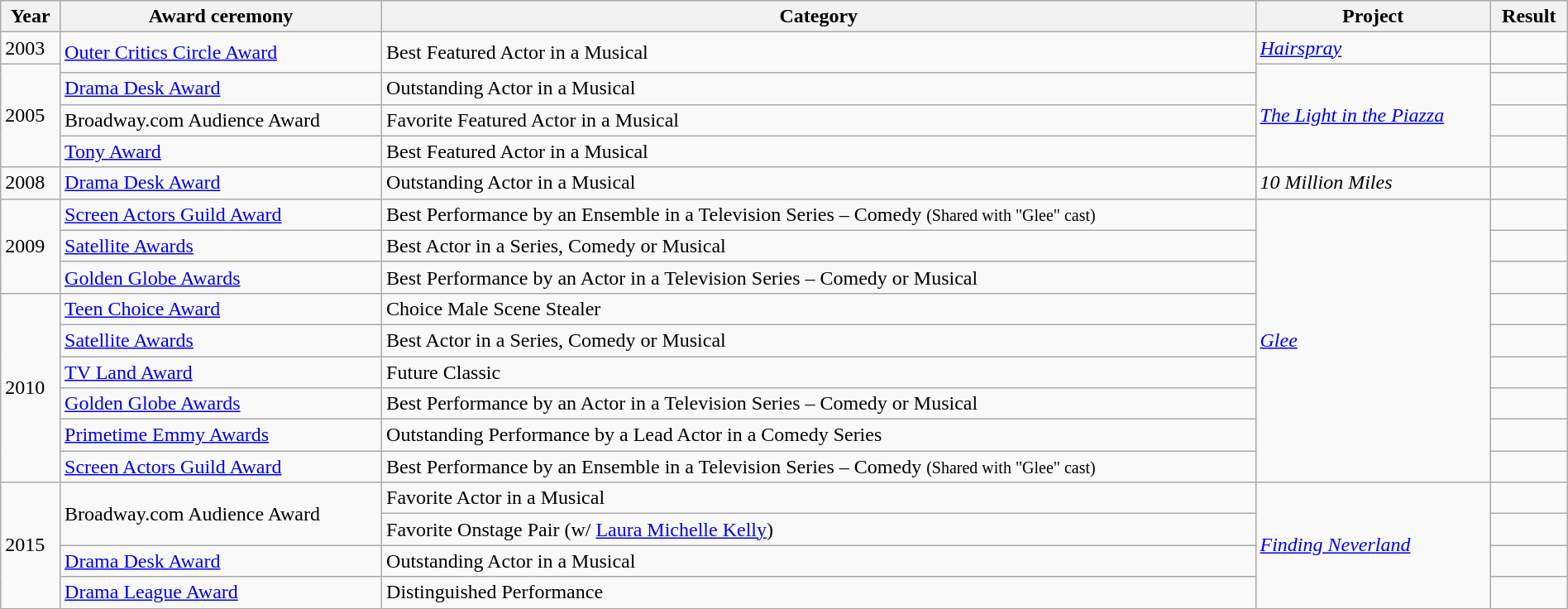<table class=wikitable width=100%>
<tr>
<th scope="col">Year</th>
<th scope="col">Award ceremony</th>
<th scope="col">Category</th>
<th scope="col">Project</th>
<th scope="col">Result</th>
</tr>
<tr>
<td>2003</td>
<td rowspan="2"><a href='#'>Outer Critics Circle Award</a></td>
<td rowspan="2">Best Featured Actor in a Musical</td>
<td><em><a href='#'>Hairspray</a></em></td>
<td></td>
</tr>
<tr>
<td rowspan="4">2005</td>
<td rowspan="4"><em><a href='#'>The Light in the Piazza</a></em></td>
<td></td>
</tr>
<tr>
<td><a href='#'>Drama Desk Award</a></td>
<td>Outstanding Actor in a Musical</td>
<td></td>
</tr>
<tr>
<td>Broadway.com Audience Award</td>
<td>Favorite Featured Actor in a Musical</td>
<td></td>
</tr>
<tr>
<td><a href='#'>Tony Award</a></td>
<td>Best Featured Actor in a Musical</td>
<td></td>
</tr>
<tr>
<td>2008</td>
<td><a href='#'>Drama Desk Award</a></td>
<td>Outstanding Actor in a Musical</td>
<td><em>10 Million Miles</em></td>
<td></td>
</tr>
<tr>
<td rowspan="3">2009</td>
<td><a href='#'>Screen Actors Guild Award</a></td>
<td>Best Performance by an Ensemble in a Television Series – Comedy <small>(Shared with "Glee" cast)</small></td>
<td rowspan="9"><em><a href='#'>Glee</a></em></td>
<td></td>
</tr>
<tr>
<td><a href='#'>Satellite Awards</a></td>
<td>Best Actor in a Series, Comedy or Musical</td>
<td></td>
</tr>
<tr>
<td><a href='#'>Golden Globe Awards</a></td>
<td>Best Performance by an Actor in a Television Series – Comedy or Musical</td>
<td></td>
</tr>
<tr>
<td rowspan="6">2010</td>
<td><a href='#'>Teen Choice Award</a></td>
<td>Choice Male Scene Stealer</td>
<td></td>
</tr>
<tr>
<td><a href='#'>Satellite Awards</a></td>
<td>Best Actor in a Series, Comedy or Musical</td>
<td></td>
</tr>
<tr>
<td><a href='#'>TV Land Award</a></td>
<td>Future Classic</td>
<td></td>
</tr>
<tr>
<td><a href='#'>Golden Globe Awards</a></td>
<td>Best Performance by an Actor in a Television Series – Comedy or Musical</td>
<td></td>
</tr>
<tr>
<td><a href='#'>Primetime Emmy Awards</a></td>
<td>Outstanding Performance by a Lead Actor in a Comedy Series</td>
<td></td>
</tr>
<tr>
<td><a href='#'>Screen Actors Guild Award</a></td>
<td>Best Performance by an Ensemble in a Television Series – Comedy <small>(Shared with "Glee" cast)</small></td>
<td></td>
</tr>
<tr>
<td rowspan="4">2015</td>
<td rowspan="2">Broadway.com Audience Award</td>
<td>Favorite Actor in a Musical</td>
<td rowspan="4"><em><a href='#'>Finding Neverland</a></em></td>
<td></td>
</tr>
<tr>
<td>Favorite Onstage Pair (w/ <a href='#'>Laura Michelle Kelly</a>)</td>
<td></td>
</tr>
<tr>
<td><a href='#'>Drama Desk Award</a></td>
<td>Outstanding Actor in a Musical</td>
<td></td>
</tr>
<tr>
<td><a href='#'>Drama League Award</a></td>
<td>Distinguished Performance</td>
<td></td>
</tr>
</table>
